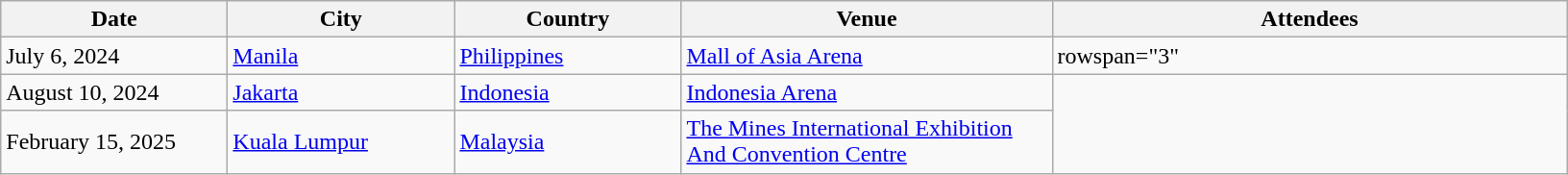<table class="wikitable">
<tr>
<th style="width:150px;">Date</th>
<th style="width:150px;">City</th>
<th style="width:150px;">Country</th>
<th style="width:250px;">Venue</th>
<th style="width:350px;">Attendees</th>
</tr>
<tr>
<td>July 6, 2024</td>
<td><a href='#'>Manila</a></td>
<td><a href='#'>Philippines</a></td>
<td><a href='#'>Mall of Asia Arena</a></td>
<td>rowspan="3" </td>
</tr>
<tr>
<td>August 10, 2024</td>
<td><a href='#'>Jakarta</a></td>
<td><a href='#'>Indonesia</a></td>
<td><a href='#'>Indonesia Arena</a></td>
</tr>
<tr>
<td>February 15, 2025</td>
<td><a href='#'>Kuala Lumpur</a></td>
<td><a href='#'>Malaysia</a></td>
<td><a href='#'>The Mines International Exhibition And Convention Centre</a></td>
</tr>
</table>
